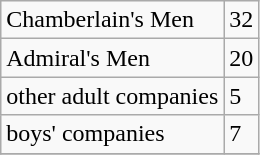<table class="wikitable">
<tr>
<td>Chamberlain's Men</td>
<td>32</td>
</tr>
<tr>
<td>Admiral's Men</td>
<td>20</td>
</tr>
<tr>
<td>other adult companies</td>
<td>5</td>
</tr>
<tr>
<td>boys' companies</td>
<td>7</td>
</tr>
<tr>
</tr>
</table>
